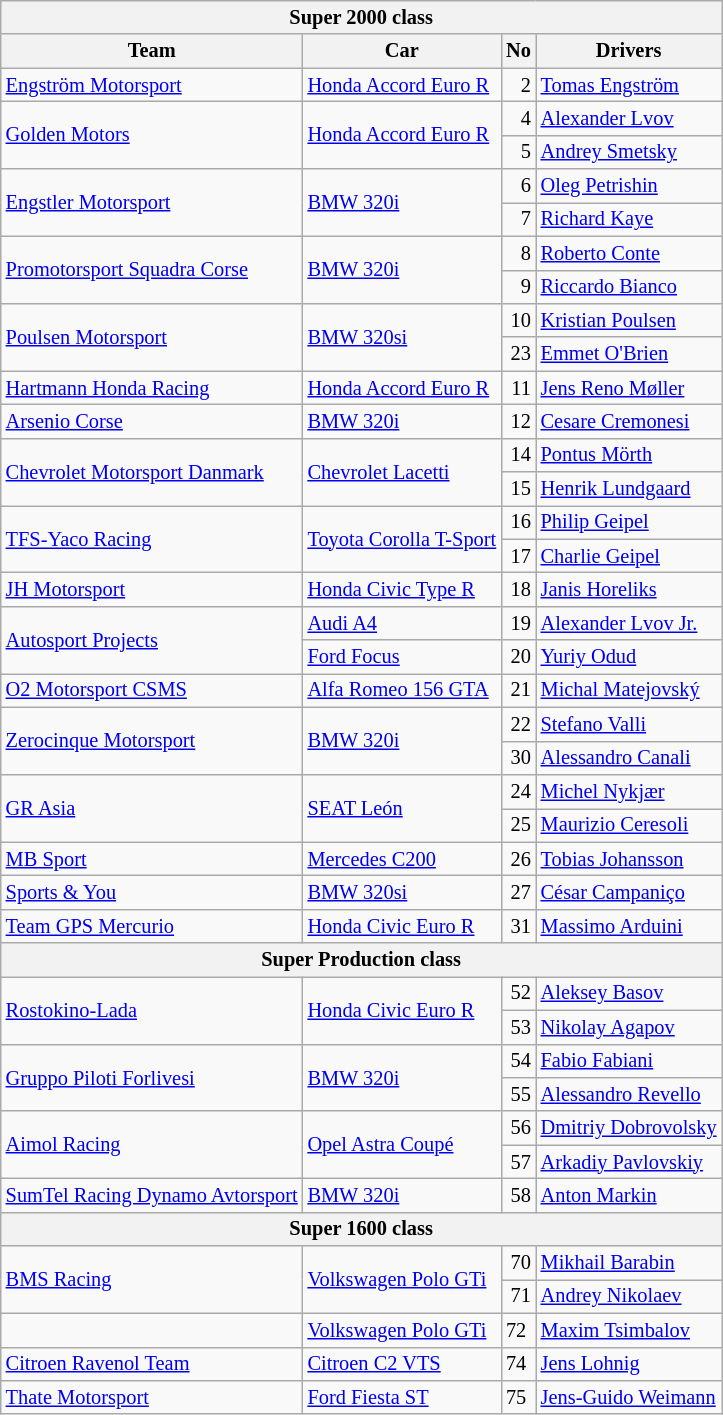<table class="wikitable" style="font-size: 85%;">
<tr>
<th colspan=6>Super 2000 class</th>
</tr>
<tr>
<th>Team</th>
<th>Car</th>
<th>No</th>
<th>Drivers</th>
</tr>
<tr>
<td> <a href='#'>Engström Motorsport</a></td>
<td><a href='#'>Honda Accord Euro R</a></td>
<td align=right>2</td>
<td> <a href='#'>Tomas Engström</a></td>
</tr>
<tr>
<td rowspan=2> <a href='#'>Golden Motors</a></td>
<td rowspan=2><a href='#'>Honda Accord Euro R</a></td>
<td align=right>4</td>
<td> <a href='#'>Alexander Lvov</a></td>
</tr>
<tr>
<td align=right>5</td>
<td> <a href='#'>Andrey Smetsky</a></td>
</tr>
<tr>
<td rowspan=2> <a href='#'>Engstler Motorsport</a></td>
<td rowspan=2><a href='#'>BMW 320i</a></td>
<td align=right>6</td>
<td> <a href='#'>Oleg Petrishin</a></td>
</tr>
<tr>
<td align=right>7</td>
<td> <a href='#'>Richard Kaye</a></td>
</tr>
<tr>
<td rowspan=2> <a href='#'>Promotorsport Squadra Corse</a></td>
<td rowspan=2><a href='#'>BMW 320i</a></td>
<td align=right>8</td>
<td> <a href='#'>Roberto Conte</a></td>
</tr>
<tr>
<td align=right>9</td>
<td> <a href='#'>Riccardo Bianco</a></td>
</tr>
<tr>
<td rowspan=2> <a href='#'>Poulsen Motorsport</a></td>
<td rowspan=2><a href='#'>BMW 320si</a></td>
<td align=right>10</td>
<td> <a href='#'>Kristian Poulsen</a></td>
</tr>
<tr>
<td align=right>23</td>
<td> <a href='#'>Emmet O'Brien</a></td>
</tr>
<tr>
<td> <a href='#'>Hartmann Honda Racing</a></td>
<td><a href='#'>Honda Accord Euro R</a></td>
<td align=right>11</td>
<td> <a href='#'>Jens Reno Møller</a></td>
</tr>
<tr>
<td> <a href='#'>Arsenio Corse</a></td>
<td><a href='#'>BMW 320i</a></td>
<td align=right>12</td>
<td> <a href='#'>Cesare Cremonesi</a></td>
</tr>
<tr>
<td rowspan=2> <a href='#'>Chevrolet Motorsport Danmark</a></td>
<td rowspan=2><a href='#'>Chevrolet Lacetti</a></td>
<td align=right>14</td>
<td> <a href='#'>Pontus Mörth</a></td>
</tr>
<tr>
<td align=right>15</td>
<td> <a href='#'>Henrik Lundgaard</a></td>
</tr>
<tr>
<td rowspan=2> <a href='#'>TFS-Yaco Racing</a></td>
<td rowspan=2><a href='#'>Toyota Corolla T-Sport</a></td>
<td align=right>16</td>
<td> <a href='#'>Philip Geipel</a></td>
</tr>
<tr>
<td align=right>17</td>
<td> <a href='#'>Charlie Geipel</a></td>
</tr>
<tr>
<td> <a href='#'>JH Motorsport</a></td>
<td><a href='#'>Honda Civic Type R</a></td>
<td align=right>18</td>
<td> <a href='#'>Janis Horeliks</a></td>
</tr>
<tr>
<td rowspan=2> <a href='#'>Autosport Projects</a></td>
<td><a href='#'>Audi A4</a></td>
<td align=right>19</td>
<td> <a href='#'>Alexander Lvov Jr.</a></td>
</tr>
<tr>
<td><a href='#'>Ford Focus</a></td>
<td align=right>20</td>
<td> <a href='#'>Yuriy Odud</a></td>
</tr>
<tr>
<td> <a href='#'>O2 Motorsport CSMS</a></td>
<td><a href='#'>Alfa Romeo 156 GTA</a></td>
<td align=right>21</td>
<td> <a href='#'>Michal Matejovský</a></td>
</tr>
<tr>
<td rowspan=2> <a href='#'>Zerocinque Motorsport</a></td>
<td rowspan=2><a href='#'>BMW 320i</a></td>
<td align=right>22</td>
<td> <a href='#'>Stefano Valli</a></td>
</tr>
<tr>
<td align=right>30</td>
<td> <a href='#'>Alessandro Canali</a></td>
</tr>
<tr>
<td rowspan=2> <a href='#'>GR Asia</a></td>
<td rowspan=2><a href='#'>SEAT León</a></td>
<td align=right>24</td>
<td> <a href='#'>Michel Nykjær</a></td>
</tr>
<tr>
<td align=right>25</td>
<td> <a href='#'>Maurizio Ceresoli</a></td>
</tr>
<tr>
<td> <a href='#'>MB Sport</a></td>
<td><a href='#'>Mercedes C200</a></td>
<td align=right>26</td>
<td> <a href='#'>Tobias Johansson</a></td>
</tr>
<tr>
<td> <a href='#'>Sports & You</a></td>
<td><a href='#'>BMW 320si</a></td>
<td align=right>27</td>
<td> <a href='#'>César Campaniço</a></td>
</tr>
<tr>
<td> <a href='#'>Team GPS Mercurio</a></td>
<td><a href='#'>Honda Civic Euro R</a></td>
<td align=right>31</td>
<td> <a href='#'>Massimo Arduini</a></td>
</tr>
<tr>
<th colspan=6>Super Production class</th>
</tr>
<tr>
<td rowspan=2> <a href='#'>Rostokino-Lada</a></td>
<td rowspan=2><a href='#'>Honda Civic Euro R</a></td>
<td align=right>52</td>
<td> <a href='#'>Aleksey Basov</a></td>
</tr>
<tr>
<td align=right>53</td>
<td> <a href='#'>Nikolay Agapov</a></td>
</tr>
<tr>
<td rowspan=2> <a href='#'>Gruppo Piloti Forlivesi</a></td>
<td rowspan=2><a href='#'>BMW 320i</a></td>
<td align=right>54</td>
<td> <a href='#'>Fabio Fabiani</a></td>
</tr>
<tr>
<td align=right>55</td>
<td> <a href='#'>Alessandro Revello</a></td>
</tr>
<tr>
<td rowspan=2> <a href='#'>Aimol Racing</a></td>
<td rowspan=2><a href='#'>Opel Astra Coupé</a></td>
<td align=right>56</td>
<td> <a href='#'>Dmitriy Dobrovolsky</a></td>
</tr>
<tr>
<td align=right>57</td>
<td> <a href='#'>Arkadiy Pavlovskiy</a></td>
</tr>
<tr>
<td> <a href='#'>SumTel Racing Dynamo Avtorsport</a></td>
<td><a href='#'>BMW 320i</a></td>
<td align=right>58</td>
<td> <a href='#'>Anton Markin</a></td>
</tr>
<tr>
<th colspan="5">Super 1600 class</th>
</tr>
<tr>
<td rowspan=2> <a href='#'>BMS Racing</a></td>
<td rowspan=2><a href='#'>Volkswagen Polo GTi</a></td>
<td align=right>70</td>
<td> <a href='#'>Mikhail Barabin</a></td>
</tr>
<tr>
<td align=right>71</td>
<td> <a href='#'>Andrey Nikolaev</a></td>
</tr>
<tr>
<td></td>
<td><a href='#'>Volkswagen Polo GTi</a></td>
<td>72</td>
<td> <a href='#'>Maxim Tsimbalov</a></td>
</tr>
<tr>
<td> <a href='#'>Citroen Ravenol Team</a></td>
<td><a href='#'>Citroen C2 VTS</a></td>
<td>74</td>
<td> <a href='#'>Jens Lohnig</a></td>
</tr>
<tr>
<td> <a href='#'>Thate Motorsport</a></td>
<td><a href='#'>Ford Fiesta ST</a></td>
<td>75</td>
<td> <a href='#'>Jens-Guido Weimann</a></td>
</tr>
</table>
